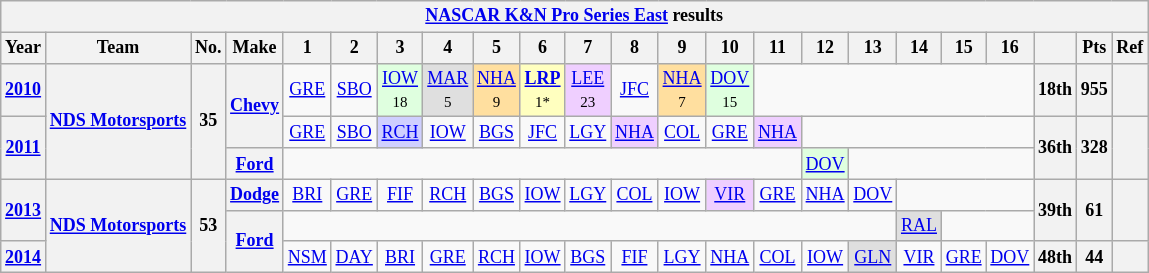<table class="wikitable" style="text-align:center; font-size:75%">
<tr>
<th colspan=23><a href='#'>NASCAR K&N Pro Series East</a> results</th>
</tr>
<tr>
<th>Year</th>
<th>Team</th>
<th>No.</th>
<th>Make</th>
<th>1</th>
<th>2</th>
<th>3</th>
<th>4</th>
<th>5</th>
<th>6</th>
<th>7</th>
<th>8</th>
<th>9</th>
<th>10</th>
<th>11</th>
<th>12</th>
<th>13</th>
<th>14</th>
<th>15</th>
<th>16</th>
<th></th>
<th>Pts</th>
<th>Ref</th>
</tr>
<tr>
<th><a href='#'>2010</a></th>
<th rowspan=3 nowrap><a href='#'>NDS Motorsports</a></th>
<th rowspan=3>35</th>
<th rowspan=2><a href='#'>Chevy</a></th>
<td><a href='#'>GRE</a></td>
<td><a href='#'>SBO</a></td>
<td style="background:#DFFFDF;"><a href='#'>IOW</a><br><small>18</small></td>
<td style="background:#DFDFDF;"><a href='#'>MAR</a><br><small>5</small></td>
<td style="background:#FFDF9F;"><a href='#'>NHA</a><br><small>9</small></td>
<td style="background:#FFFFBF;"><strong><a href='#'>LRP</a></strong><br><small>1*</small></td>
<td style="background:#EFCFFF;"><a href='#'>LEE</a><br><small>23</small></td>
<td><a href='#'>JFC</a></td>
<td style="background:#FFDF9F;"><a href='#'>NHA</a><br><small>7</small></td>
<td style="background:#DFFFDF;"><a href='#'>DOV</a><br><small>15</small></td>
<td colspan=6></td>
<th>18th</th>
<th>955</th>
<th></th>
</tr>
<tr>
<th rowspan=2><a href='#'>2011</a></th>
<td><a href='#'>GRE</a></td>
<td><a href='#'>SBO</a></td>
<td style="background:#CFCFFF;"><a href='#'>RCH</a><br></td>
<td><a href='#'>IOW</a></td>
<td><a href='#'>BGS</a></td>
<td><a href='#'>JFC</a></td>
<td><a href='#'>LGY</a></td>
<td style="background:#EFCFFF;"><a href='#'>NHA</a><br></td>
<td><a href='#'>COL</a></td>
<td><a href='#'>GRE</a></td>
<td style="background:#EFCFFF;"><a href='#'>NHA</a><br></td>
<td colspan=5></td>
<th rowspan=2>36th</th>
<th rowspan=2>328</th>
<th rowspan=2></th>
</tr>
<tr>
<th><a href='#'>Ford</a></th>
<td colspan=11></td>
<td style="background:#DFFFDF;"><a href='#'>DOV</a><br></td>
<td colspan=4></td>
</tr>
<tr>
<th rowspan=2><a href='#'>2013</a></th>
<th rowspan=3><a href='#'>NDS Motorsports</a></th>
<th rowspan=3>53</th>
<th><a href='#'>Dodge</a></th>
<td><a href='#'>BRI</a></td>
<td><a href='#'>GRE</a></td>
<td><a href='#'>FIF</a></td>
<td><a href='#'>RCH</a></td>
<td><a href='#'>BGS</a></td>
<td><a href='#'>IOW</a></td>
<td><a href='#'>LGY</a></td>
<td><a href='#'>COL</a></td>
<td><a href='#'>IOW</a></td>
<td style="background:#EFCFFF;"><a href='#'>VIR</a><br></td>
<td><a href='#'>GRE</a></td>
<td><a href='#'>NHA</a></td>
<td><a href='#'>DOV</a></td>
<td colspan=3></td>
<th rowspan=2>39th</th>
<th rowspan=2>61</th>
<th rowspan=2></th>
</tr>
<tr>
<th rowspan=2><a href='#'>Ford</a></th>
<td colspan=13></td>
<td style="background:#DFDFDF;"><a href='#'>RAL</a><br></td>
<td colspan=2></td>
</tr>
<tr>
<th><a href='#'>2014</a></th>
<td><a href='#'>NSM</a></td>
<td><a href='#'>DAY</a></td>
<td><a href='#'>BRI</a></td>
<td><a href='#'>GRE</a></td>
<td><a href='#'>RCH</a></td>
<td><a href='#'>IOW</a></td>
<td><a href='#'>BGS</a></td>
<td><a href='#'>FIF</a></td>
<td><a href='#'>LGY</a></td>
<td><a href='#'>NHA</a></td>
<td><a href='#'>COL</a></td>
<td><a href='#'>IOW</a></td>
<td style="background:#DFDFDF;"><a href='#'>GLN</a><br></td>
<td><a href='#'>VIR</a></td>
<td><a href='#'>GRE</a></td>
<td><a href='#'>DOV</a></td>
<th>48th</th>
<th>44</th>
<th></th>
</tr>
</table>
